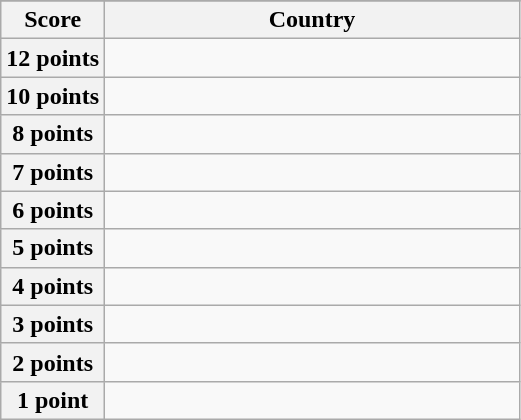<table class="wikitable">
<tr>
</tr>
<tr>
<th scope="col" width="20%">Score</th>
<th scope="col">Country</th>
</tr>
<tr>
<th scope="row">12 points</th>
<td></td>
</tr>
<tr>
<th scope="row">10 points</th>
<td></td>
</tr>
<tr>
<th scope="row">8 points</th>
<td></td>
</tr>
<tr>
<th scope="row">7 points</th>
<td></td>
</tr>
<tr>
<th scope="row">6 points</th>
<td></td>
</tr>
<tr>
<th scope="row">5 points</th>
<td></td>
</tr>
<tr>
<th scope="row">4 points</th>
<td></td>
</tr>
<tr>
<th scope="row">3 points</th>
<td></td>
</tr>
<tr>
<th scope="row">2 points</th>
<td></td>
</tr>
<tr>
<th scope="row">1 point</th>
<td></td>
</tr>
</table>
